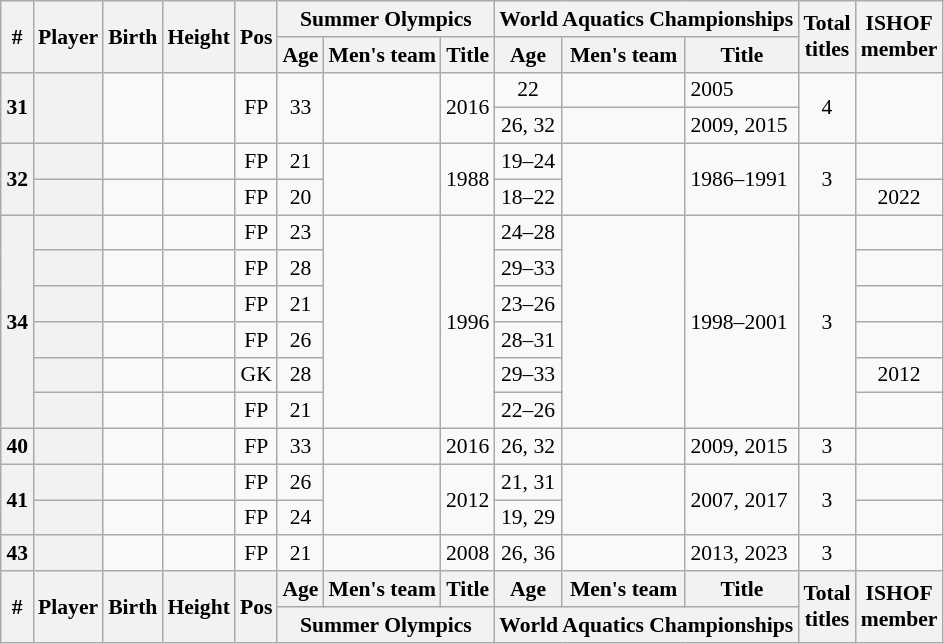<table class="wikitable sortable plainrowheaders sticky-header-multi" style="text-align: center; font-size: 90%; margin-left: 1em;">
<tr>
<th scope="col" rowspan="2">#</th>
<th scope="col" rowspan="2">Player</th>
<th scope="col" rowspan="2">Birth</th>
<th scope="col" rowspan="2">Height</th>
<th scope="col" rowspan="2">Pos</th>
<th scope="colgroup" colspan="3">Summer Olympics</th>
<th scope="colgroup" colspan="3">World Aquatics Championships</th>
<th scope="col" rowspan="2">Total<br>titles</th>
<th scope="col" rowspan="2">ISHOF<br>member</th>
</tr>
<tr>
<th scope="col">Age</th>
<th scope="col">Men's team</th>
<th scope="col">Title</th>
<th scope="col">Age</th>
<th scope="col">Men's team</th>
<th scope="col">Title</th>
</tr>
<tr>
<th scope="rowgroup" rowspan="2" style="text-align: center;"><strong>31</strong></th>
<th scope="rowgroup" rowspan="2"></th>
<td rowspan="2"></td>
<td rowspan="2" style="text-align: left;"></td>
<td rowspan="2">FP</td>
<td rowspan="2">33</td>
<td rowspan="2" style="text-align: left;"></td>
<td rowspan="2" style="text-align: left;">2016</td>
<td>22</td>
<td style="text-align: left;"></td>
<td style="text-align: left;">2005</td>
<td rowspan="2">4</td>
<td rowspan="2"></td>
</tr>
<tr>
<td>26, 32</td>
<td style="text-align: left;"></td>
<td style="text-align: left;">2009, 2015</td>
</tr>
<tr>
<th scope="rowgroup" rowspan="2" style="text-align: center;"><strong>32</strong></th>
<th scope="row"></th>
<td></td>
<td style="text-align: left;"></td>
<td>FP</td>
<td>21</td>
<td rowspan="2" style="text-align: left;"></td>
<td rowspan="2" style="text-align: left;">1988</td>
<td>19–24</td>
<td rowspan="2" style="text-align: left;"></td>
<td rowspan="2" style="text-align: left;">1986–1991</td>
<td rowspan="2">3</td>
<td></td>
</tr>
<tr>
<th scope="row"></th>
<td></td>
<td style="text-align: left;"></td>
<td>FP</td>
<td>20</td>
<td>18–22</td>
<td>2022</td>
</tr>
<tr>
<th scope="rowgroup" rowspan="6" style="text-align: center;"><strong>34</strong></th>
<th scope="row"></th>
<td></td>
<td style="text-align: left;"></td>
<td>FP</td>
<td>23</td>
<td rowspan="6" style="text-align: left;"></td>
<td rowspan="6" style="text-align: left;">1996</td>
<td>24–28</td>
<td rowspan="6" style="text-align: left;"></td>
<td rowspan="6" style="text-align: left;">1998–2001</td>
<td rowspan="6">3</td>
<td></td>
</tr>
<tr>
<th scope="row"></th>
<td></td>
<td style="text-align: left;"></td>
<td>FP</td>
<td>28</td>
<td>29–33</td>
<td></td>
</tr>
<tr>
<th scope="row"></th>
<td></td>
<td style="text-align: left;"></td>
<td>FP</td>
<td>21</td>
<td>23–26</td>
<td></td>
</tr>
<tr>
<th scope="row"></th>
<td></td>
<td style="text-align: left;"></td>
<td>FP</td>
<td>26</td>
<td>28–31</td>
<td></td>
</tr>
<tr>
<th scope="row"></th>
<td></td>
<td style="text-align: left;"></td>
<td>GK</td>
<td>28</td>
<td>29–33</td>
<td>2012</td>
</tr>
<tr>
<th scope="row"></th>
<td></td>
<td style="text-align: left;"></td>
<td>FP</td>
<td>21</td>
<td>22–26</td>
<td></td>
</tr>
<tr>
<th scope="row" style="text-align: center;"><strong>40</strong></th>
<th scope="row"></th>
<td></td>
<td style="text-align: left;"></td>
<td>FP</td>
<td>33</td>
<td style="text-align: left;"></td>
<td style="text-align: left;">2016</td>
<td>26, 32</td>
<td style="text-align: left;"></td>
<td style="text-align: left;">2009, 2015</td>
<td>3</td>
<td></td>
</tr>
<tr>
<th scope="rowgroup" rowspan="2" style="text-align: center;"><strong>41</strong></th>
<th scope="row"></th>
<td></td>
<td style="text-align: left;"></td>
<td>FP</td>
<td>26</td>
<td rowspan="2" style="text-align: left;"></td>
<td rowspan="2" style="text-align: left;">2012</td>
<td>21, 31</td>
<td rowspan="2" style="text-align: left;"></td>
<td rowspan="2" style="text-align: left;">2007, 2017</td>
<td rowspan="2">3</td>
<td></td>
</tr>
<tr>
<th scope="row"></th>
<td></td>
<td style="text-align: left;"></td>
<td>FP</td>
<td>24</td>
<td>19, 29</td>
<td></td>
</tr>
<tr>
<th scope="row" style="text-align: center;"><strong>43</strong></th>
<th scope="row"></th>
<td></td>
<td style="text-align: left;"></td>
<td>FP</td>
<td>21</td>
<td style="text-align: left;"></td>
<td style="text-align: left;">2008</td>
<td>26, 36</td>
<td style="text-align: left;"></td>
<td style="text-align: left;">2013, 2023</td>
<td>3</td>
<td></td>
</tr>
<tr class="sortbottom">
<th rowspan="2">#</th>
<th rowspan="2">Player</th>
<th rowspan="2">Birth</th>
<th rowspan="2">Height</th>
<th rowspan="2">Pos</th>
<th>Age</th>
<th>Men's team</th>
<th>Title</th>
<th>Age</th>
<th>Men's team</th>
<th>Title</th>
<th rowspan="2">Total<br>titles</th>
<th rowspan="2">ISHOF<br>member</th>
</tr>
<tr class="sortbottom">
<th colspan="3">Summer Olympics</th>
<th colspan="3">World Aquatics Championships</th>
</tr>
</table>
